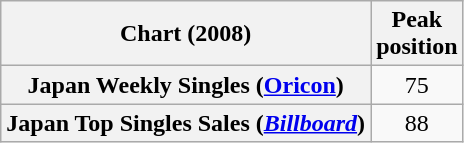<table class="wikitable sortable plainrowheaders" style="text-align:center;">
<tr>
<th scope="col">Chart (2008)</th>
<th scope="col">Peak<br>position</th>
</tr>
<tr>
<th scope="row">Japan Weekly Singles (<a href='#'>Oricon</a>)</th>
<td style="text-align:center;">75</td>
</tr>
<tr>
<th scope="row">Japan Top Singles Sales (<em><a href='#'>Billboard</a></em>)</th>
<td style="text-align:center;">88</td>
</tr>
</table>
